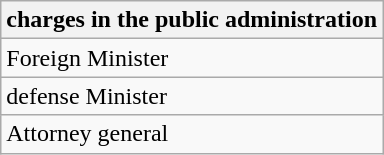<table class="wikitable">
<tr>
<th>charges in the public administration</th>
</tr>
<tr>
<td>Foreign Minister</td>
</tr>
<tr>
<td>defense Minister</td>
</tr>
<tr>
<td>Attorney general</td>
</tr>
</table>
